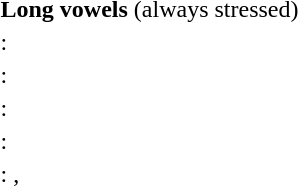<table>
<tr>
<td><strong>Long vowels</strong> (always stressed)</td>
</tr>
<tr>
<td><strong></strong>: </td>
</tr>
<tr>
<td><strong></strong>: </td>
</tr>
<tr>
<td><strong></strong>: </td>
</tr>
<tr>
<td><strong></strong>: </td>
</tr>
<tr>
<td><strong></strong>: , </td>
</tr>
</table>
